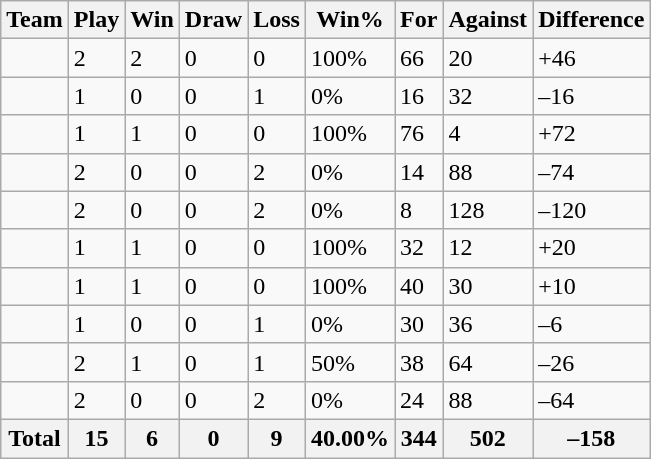<table class="sortable wikitable">
<tr>
<th>Team</th>
<th>Play</th>
<th>Win</th>
<th>Draw</th>
<th>Loss</th>
<th>Win%</th>
<th>For</th>
<th>Against</th>
<th>Difference</th>
</tr>
<tr>
<td></td>
<td>2</td>
<td>2</td>
<td>0</td>
<td>0</td>
<td>100%</td>
<td>66</td>
<td>20</td>
<td>+46</td>
</tr>
<tr>
<td></td>
<td>1</td>
<td>0</td>
<td>0</td>
<td>1</td>
<td>0%</td>
<td>16</td>
<td>32</td>
<td>–16</td>
</tr>
<tr>
<td></td>
<td>1</td>
<td>1</td>
<td>0</td>
<td>0</td>
<td>100%</td>
<td>76</td>
<td>4</td>
<td>+72</td>
</tr>
<tr>
<td></td>
<td>2</td>
<td>0</td>
<td>0</td>
<td>2</td>
<td>0%</td>
<td>14</td>
<td>88</td>
<td>–74</td>
</tr>
<tr>
<td></td>
<td>2</td>
<td>0</td>
<td>0</td>
<td>2</td>
<td>0%</td>
<td>8</td>
<td>128</td>
<td>–120</td>
</tr>
<tr>
<td></td>
<td>1</td>
<td>1</td>
<td>0</td>
<td>0</td>
<td>100%</td>
<td>32</td>
<td>12</td>
<td>+20</td>
</tr>
<tr>
<td></td>
<td>1</td>
<td>1</td>
<td>0</td>
<td>0</td>
<td>100%</td>
<td>40</td>
<td>30</td>
<td>+10</td>
</tr>
<tr>
<td></td>
<td>1</td>
<td>0</td>
<td>0</td>
<td>1</td>
<td>0%</td>
<td>30</td>
<td>36</td>
<td>–6</td>
</tr>
<tr>
<td></td>
<td>2</td>
<td>1</td>
<td>0</td>
<td>1</td>
<td>50%</td>
<td>38</td>
<td>64</td>
<td>–26</td>
</tr>
<tr>
<td></td>
<td>2</td>
<td>0</td>
<td>0</td>
<td>2</td>
<td>0%</td>
<td>24</td>
<td>88</td>
<td>–64</td>
</tr>
<tr>
<th><strong>Total</strong></th>
<th><strong>15</strong></th>
<th><strong>6</strong></th>
<th><strong>0</strong></th>
<th><strong>9</strong></th>
<th>40.00%</th>
<th>344</th>
<th>502</th>
<th>–158</th>
</tr>
</table>
